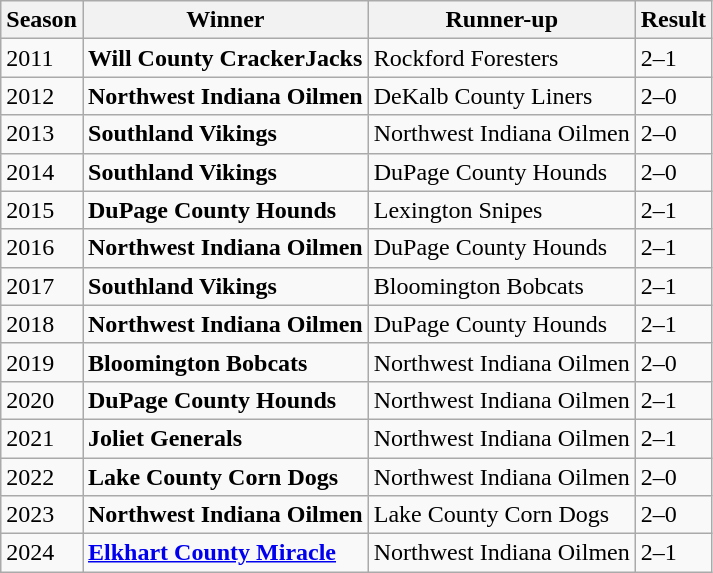<table class="wikitable">
<tr>
<th>Season</th>
<th>Winner</th>
<th>Runner-up</th>
<th>Result</th>
</tr>
<tr>
<td>2011</td>
<td><strong>Will County CrackerJacks</strong></td>
<td>Rockford Foresters</td>
<td>2–1</td>
</tr>
<tr>
<td>2012</td>
<td><strong>Northwest Indiana Oilmen</strong></td>
<td>DeKalb County Liners</td>
<td>2–0</td>
</tr>
<tr>
<td>2013</td>
<td><strong>Southland Vikings</strong></td>
<td>Northwest Indiana Oilmen</td>
<td>2–0</td>
</tr>
<tr>
<td>2014</td>
<td><strong>Southland Vikings</strong></td>
<td>DuPage County Hounds</td>
<td>2–0</td>
</tr>
<tr>
<td>2015</td>
<td><strong>DuPage County Hounds</strong></td>
<td>Lexington Snipes</td>
<td>2–1</td>
</tr>
<tr>
<td>2016</td>
<td><strong>Northwest Indiana Oilmen</strong></td>
<td>DuPage County Hounds</td>
<td>2–1</td>
</tr>
<tr>
<td>2017</td>
<td><strong>Southland Vikings</strong></td>
<td>Bloomington Bobcats</td>
<td>2–1</td>
</tr>
<tr>
<td>2018</td>
<td><strong>Northwest Indiana Oilmen</strong></td>
<td>DuPage County Hounds</td>
<td>2–1</td>
</tr>
<tr>
<td>2019</td>
<td><strong>Bloomington Bobcats</strong></td>
<td>Northwest Indiana Oilmen</td>
<td>2–0</td>
</tr>
<tr>
<td>2020</td>
<td><strong>DuPage County Hounds</strong></td>
<td>Northwest Indiana Oilmen</td>
<td>2–1</td>
</tr>
<tr>
<td>2021</td>
<td><strong>Joliet Generals</strong></td>
<td>Northwest Indiana Oilmen</td>
<td>2–1</td>
</tr>
<tr>
<td>2022</td>
<td><strong>Lake County Corn Dogs</strong></td>
<td>Northwest Indiana Oilmen</td>
<td>2–0</td>
</tr>
<tr>
<td>2023</td>
<td><strong>Northwest Indiana Oilmen</strong></td>
<td>Lake County Corn Dogs</td>
<td>2–0</td>
</tr>
<tr>
<td>2024</td>
<td><strong><a href='#'>Elkhart County Miracle</a></strong></td>
<td>Northwest Indiana Oilmen</td>
<td>2–1</td>
</tr>
</table>
